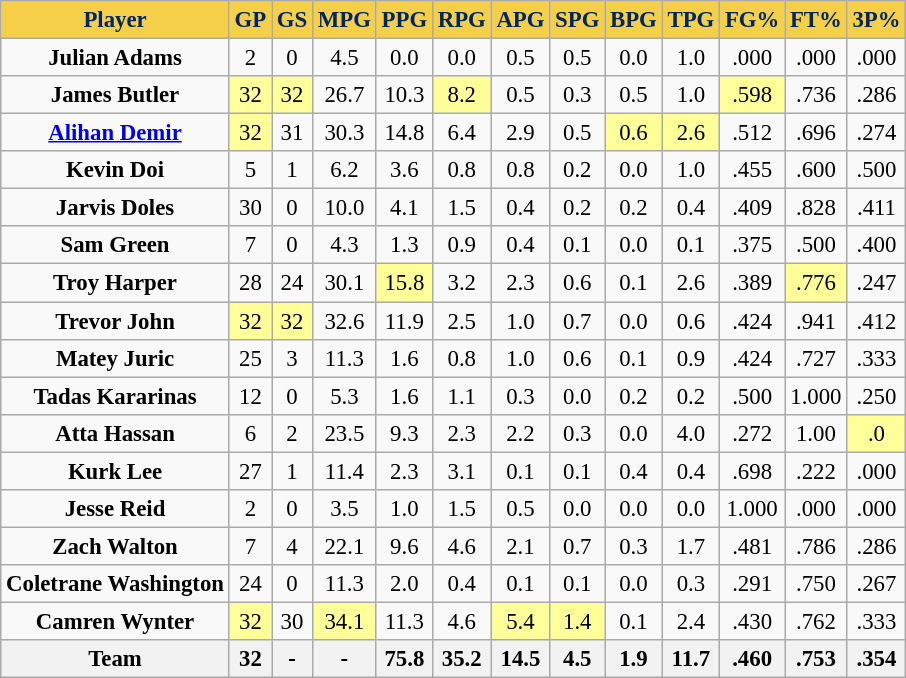<table class="wikitable sortable" style="font-size: 95%;text-align:center">
<tr>
<th style="background:#F5CF47;color:#002663;">Player</th>
<th style="background:#F5CF47;color:#002663;">GP</th>
<th style="background:#F5CF47;color:#002663;">GS</th>
<th style="background:#F5CF47;color:#002663;">MPG</th>
<th style="background:#F5CF47;color:#002663;">PPG</th>
<th style="background:#F5CF47;color:#002663;">RPG</th>
<th style="background:#F5CF47;color:#002663;">APG</th>
<th style="background:#F5CF47;color:#002663;">SPG</th>
<th style="background:#F5CF47;color:#002663;">BPG</th>
<th style="background:#F5CF47;color:#002663;">TPG</th>
<th style="background:#F5CF47;color:#002663;">FG%</th>
<th style="background:#F5CF47;color:#002663;">FT%</th>
<th style="background:#F5CF47;color:#002663;">3P%</th>
</tr>
<tr>
<td data-sort-value="Adams, Julian"><strong>Julian Adams</strong> </td>
<td>2 </td>
<td>0 </td>
<td>4.5 </td>
<td>0.0 </td>
<td>0.0 </td>
<td>0.5 </td>
<td>0.5 </td>
<td>0.0 </td>
<td>1.0 </td>
<td>.000 </td>
<td>.000 </td>
<td>.000 </td>
</tr>
<tr>
<td data-sort-value="Butler, James "><strong>James Butler</strong> </td>
<td style="background:#FFFF99">32 </td>
<td style="background:#FFFF99">32 </td>
<td>26.7 </td>
<td>10.3 </td>
<td style="background:#FFFF99">8.2 </td>
<td>0.5 </td>
<td>0.3 </td>
<td>0.5 </td>
<td>1.0 </td>
<td style="background:#FFFF99">.598 </td>
<td>.736 </td>
<td>.286 </td>
</tr>
<tr>
<td data-sort-value="Demir, Alihan "><strong><a href='#'>Alihan Demir</a></strong> </td>
<td style="background:#FFFF99">32 </td>
<td>31 </td>
<td>30.3 </td>
<td>14.8 </td>
<td>6.4 </td>
<td>2.9 </td>
<td>0.5 </td>
<td style="background:#FFFF99">0.6 </td>
<td style="background:#FFFF99">2.6 </td>
<td>.512 </td>
<td>.696 </td>
<td>.274 </td>
</tr>
<tr>
<td data-sort-value="Doi, Kevin"><strong>Kevin Doi</strong> </td>
<td>5 </td>
<td>1 </td>
<td>6.2 </td>
<td>3.6 </td>
<td>0.8 </td>
<td>0.8 </td>
<td>0.2 </td>
<td>0.0 </td>
<td>1.0 </td>
<td>.455 </td>
<td>.600 </td>
<td>.500 </td>
</tr>
<tr>
<td data-sort-value="Doles, Jarvis"><strong>Jarvis Doles</strong> </td>
<td>30 </td>
<td>0 </td>
<td>10.0 </td>
<td>4.1 </td>
<td>1.5 </td>
<td>0.4 </td>
<td>0.2 </td>
<td>0.2 </td>
<td>0.4 </td>
<td>.409 </td>
<td>.828 </td>
<td>.411 </td>
</tr>
<tr>
<td data-sort-value="Green, Sam"><strong>Sam Green</strong> </td>
<td>7 </td>
<td>0 </td>
<td>4.3 </td>
<td>1.3 </td>
<td>0.9 </td>
<td>0.4 </td>
<td>0.1 </td>
<td>0.0 </td>
<td>0.1 </td>
<td>.375 </td>
<td>.500 </td>
<td>.400 </td>
</tr>
<tr>
<td data-sort-value="Harper, Troy"><strong>Troy Harper</strong> </td>
<td>28 </td>
<td>24 </td>
<td>30.1 </td>
<td style="background:#FFFF99">15.8 </td>
<td>3.2 </td>
<td>2.3 </td>
<td>0.6 </td>
<td>0.1 </td>
<td>2.6 </td>
<td>.389 </td>
<td style="background:#FFFF99">.776 </td>
<td>.247 </td>
</tr>
<tr>
<td data-sort-value="John, Trevor"><strong>Trevor John</strong> </td>
<td style="background:#FFFF99">32 </td>
<td style="background:#FFFF99">32 </td>
<td>32.6 </td>
<td>11.9 </td>
<td>2.5 </td>
<td>1.0 </td>
<td>0.7 </td>
<td>0.0 </td>
<td>0.6 </td>
<td>.424 </td>
<td>.941 </td>
<td>.412 </td>
</tr>
<tr>
<td data-sort-value="Juric, Matey"><strong>Matey Juric</strong> </td>
<td>25 </td>
<td>3 </td>
<td>11.3 </td>
<td>1.6 </td>
<td>0.8 </td>
<td>1.0 </td>
<td>0.6 </td>
<td>0.1 </td>
<td>0.9 </td>
<td>.424 </td>
<td>.727 </td>
<td>.333 </td>
</tr>
<tr>
<td data-sort-value="Kararinas, Tadas"><strong>Tadas Kararinas</strong> </td>
<td>12 </td>
<td>0 </td>
<td>5.3 </td>
<td>1.6 </td>
<td>1.1 </td>
<td>0.3 </td>
<td>0.0 </td>
<td>0.2 </td>
<td>0.2 </td>
<td>.500 </td>
<td>1.000 </td>
<td>.250 </td>
</tr>
<tr>
<td data-sort-value="Lee, Kurk"><strong>Atta Hassan</strong> </td>
<td>6 </td>
<td>2 </td>
<td>23.5 </td>
<td>9.3 </td>
<td>2.3 </td>
<td>2.2 </td>
<td>0.3 </td>
<td>0.0 </td>
<td>4.0 </td>
<td>.272 </td>
<td>1.00 </td>
<td style="background:#FFFF99">.0 </td>
</tr>
<tr>
<td data-sort-value="Perry Jr, Tim"><strong>Kurk Lee</strong> </td>
<td>27 </td>
<td>1 </td>
<td>11.4 </td>
<td>2.3 </td>
<td>3.1 </td>
<td>0.1 </td>
<td>0.1 </td>
<td>0.4 </td>
<td>0.4 </td>
<td>.698 </td>
<td>.222 </td>
<td>.000 </td>
</tr>
<tr>
<td data-sort-value="Reid, Jesse"><strong>Jesse Reid</strong> </td>
<td>2 </td>
<td>0 </td>
<td>3.5 </td>
<td>1.0 </td>
<td>1.5 </td>
<td>0.5 </td>
<td>0.0 </td>
<td>0.0 </td>
<td>0.0 </td>
<td>1.000 </td>
<td>.000 </td>
<td>.000 </td>
</tr>
<tr>
<td data-sort-value="Walton, Zach"><strong>Zach Walton</strong> </td>
<td>7 </td>
<td>4 </td>
<td>22.1 </td>
<td>9.6 </td>
<td>4.6 </td>
<td>2.1 </td>
<td>0.7 </td>
<td>0.3 </td>
<td>1.7 </td>
<td>.481 </td>
<td>.786 </td>
<td>.286 </td>
</tr>
<tr>
<td data-sort-value="Washington, Coletrane"><strong>Coletrane Washington</strong> </td>
<td>24 </td>
<td>0 </td>
<td>11.3 </td>
<td>2.0 </td>
<td>0.4 </td>
<td>0.1 </td>
<td>0.1 </td>
<td>0.0 </td>
<td>0.3 </td>
<td>.291 </td>
<td>.750 </td>
<td>.267 </td>
</tr>
<tr>
<td data-sort-value="Wynter, Camren"><strong>Camren Wynter</strong> </td>
<td style="background:#FFFF99">32 </td>
<td>30 </td>
<td style="background:#FFFF99">34.1 </td>
<td>11.3 </td>
<td>4.6 </td>
<td style="background:#FFFF99">5.4 </td>
<td style="background:#FFFF99">1.4 </td>
<td>0.1 </td>
<td>2.4 </td>
<td>.430 </td>
<td>.762 </td>
<td>.333 </td>
</tr>
<tr>
<th>Team</th>
<th>32 </th>
<th>- </th>
<th>- </th>
<th>75.8 </th>
<th>35.2 </th>
<th>14.5 </th>
<th>4.5 </th>
<th>1.9 </th>
<th>11.7 </th>
<th>.460 </th>
<th>.753 </th>
<th>.354 </th>
</tr>
</table>
